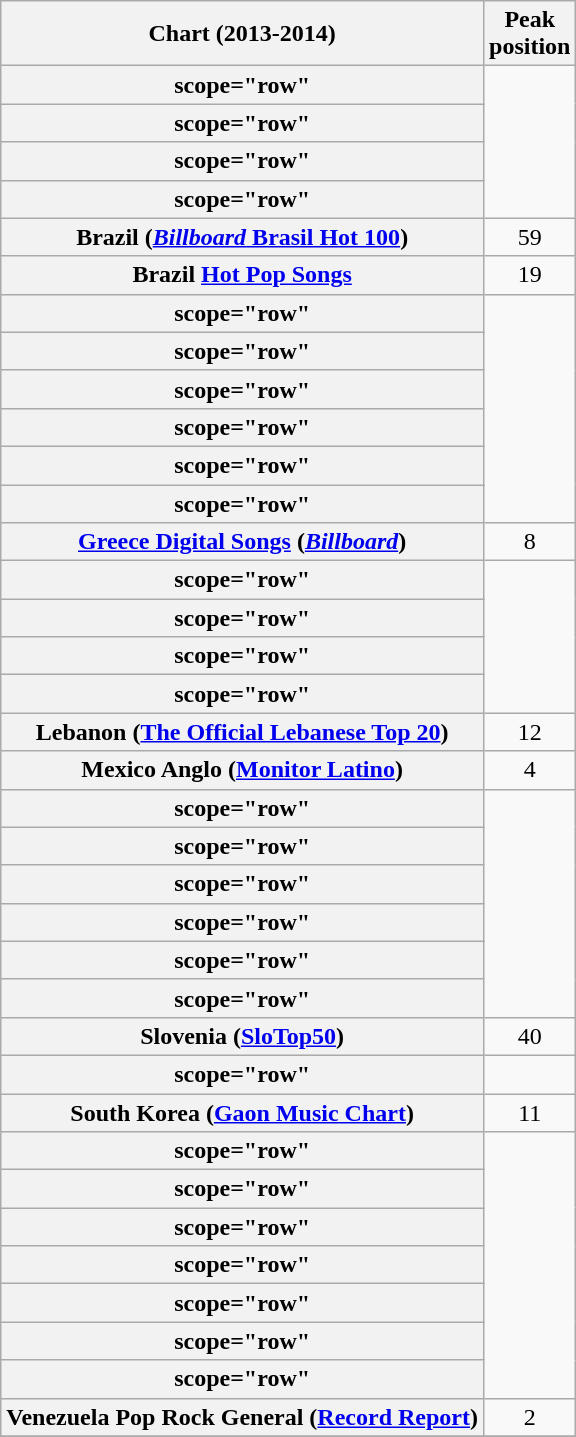<table class="wikitable sortable plainrowheaders" style="text-align:center;">
<tr>
<th>Chart (2013-2014)</th>
<th>Peak<br>position</th>
</tr>
<tr>
<th>scope="row" </th>
</tr>
<tr>
<th>scope="row" </th>
</tr>
<tr>
<th>scope="row" </th>
</tr>
<tr>
<th>scope="row" </th>
</tr>
<tr>
<th scope="row">Brazil (<a href='#'><em>Billboard</em> Brasil Hot 100</a>)</th>
<td style="text-align:center;">59</td>
</tr>
<tr>
<th scope="row">Brazil <a href='#'>Hot Pop Songs</a></th>
<td style="text-align:center;">19</td>
</tr>
<tr>
<th>scope="row" </th>
</tr>
<tr>
<th>scope="row" </th>
</tr>
<tr>
<th>scope="row" </th>
</tr>
<tr>
<th>scope="row" </th>
</tr>
<tr>
<th>scope="row" </th>
</tr>
<tr>
<th>scope="row" </th>
</tr>
<tr>
<th scope="row"><a href='#'>Greece Digital Songs</a> (<em><a href='#'>Billboard</a></em>)</th>
<td style="text-align:center;">8</td>
</tr>
<tr>
<th>scope="row" </th>
</tr>
<tr>
<th>scope="row" </th>
</tr>
<tr>
<th>scope="row" </th>
</tr>
<tr>
<th>scope="row" </th>
</tr>
<tr>
<th scope="row">Lebanon (<a href='#'>The Official Lebanese Top 20</a>)</th>
<td style="text-align:center;">12</td>
</tr>
<tr>
<th scope="row">Mexico Anglo (<a href='#'>Monitor Latino</a>)</th>
<td style="text-align:center;">4</td>
</tr>
<tr>
<th>scope="row" </th>
</tr>
<tr>
<th>scope="row" </th>
</tr>
<tr>
<th>scope="row" </th>
</tr>
<tr>
<th>scope="row" </th>
</tr>
<tr>
<th>scope="row" </th>
</tr>
<tr>
<th>scope="row" </th>
</tr>
<tr>
<th scope="row">Slovenia (<a href='#'>SloTop50</a>)</th>
<td align=center>40</td>
</tr>
<tr>
<th>scope="row" </th>
</tr>
<tr>
<th scope="row">South Korea (<a href='#'>Gaon Music Chart</a>)</th>
<td style="text-align:center;">11</td>
</tr>
<tr>
<th>scope="row" </th>
</tr>
<tr>
<th>scope="row" </th>
</tr>
<tr>
<th>scope="row" </th>
</tr>
<tr>
<th>scope="row" </th>
</tr>
<tr>
<th>scope="row" </th>
</tr>
<tr>
<th>scope="row" </th>
</tr>
<tr>
<th>scope="row" </th>
</tr>
<tr>
<th scope="row">Venezuela Pop Rock General (<a href='#'>Record Report</a>)</th>
<td style="text-align:center;">2</td>
</tr>
<tr>
</tr>
</table>
